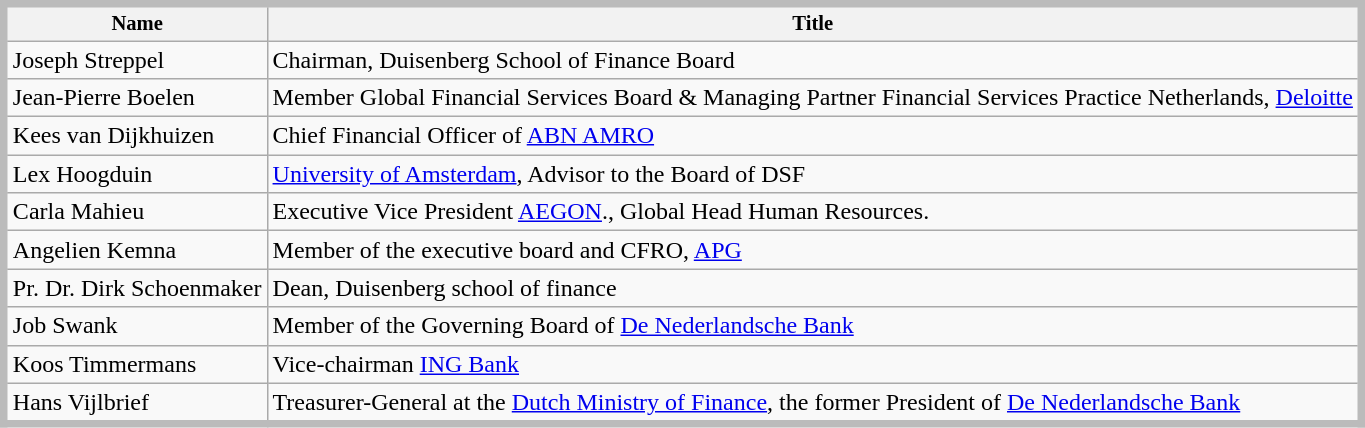<table class="wikitable" style="border: 5px solid #BBB; margin: .96em 0 0 .9em;">
<tr style="font-size: 86%;">
<th>Name</th>
<th>Title</th>
</tr>
<tr>
<td>Joseph Streppel</td>
<td>Chairman, Duisenberg School of Finance Board</td>
</tr>
<tr>
<td>Jean-Pierre Boelen</td>
<td>Member Global Financial Services Board & Managing Partner Financial Services Practice Netherlands, <a href='#'>Deloitte</a></td>
</tr>
<tr>
<td>Kees van Dijkhuizen</td>
<td>Chief Financial Officer of <a href='#'>ABN AMRO</a></td>
</tr>
<tr>
<td>Lex Hoogduin</td>
<td><a href='#'>University of Amsterdam</a>, Advisor to the Board of DSF </td>
</tr>
<tr>
<td>Carla Mahieu</td>
<td>Executive Vice President <a href='#'>AEGON</a>., Global Head Human Resources.</td>
</tr>
<tr>
<td>Angelien Kemna</td>
<td>Member of the executive board and CFRO, <a href='#'>APG</a></td>
</tr>
<tr>
<td>Pr. Dr. Dirk Schoenmaker</td>
<td>Dean,  Duisenberg school of finance </td>
</tr>
<tr>
<td>Job Swank</td>
<td>Member of the Governing Board of <a href='#'>De Nederlandsche Bank</a></td>
</tr>
<tr>
<td>Koos Timmermans</td>
<td>Vice-chairman <a href='#'>ING Bank</a></td>
</tr>
<tr>
<td>Hans Vijlbrief</td>
<td>Treasurer-General at the <a href='#'>Dutch Ministry of Finance</a>,  the former President of <a href='#'>De Nederlandsche Bank</a></td>
</tr>
</table>
